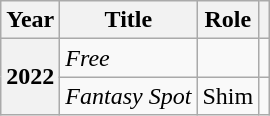<table class="wikitable plainrowheaders sortable">
<tr>
<th scope="col">Year</th>
<th scope="col">Title</th>
<th scope="col">Role</th>
<th scope="col" class="unsortable"></th>
</tr>
<tr>
<th scope="row" rowspan=2>2022</th>
<td><em>Free</em></td>
<td></td>
<td style="text-align:center"></td>
</tr>
<tr>
<td><em>Fantasy Spot</em></td>
<td>Shim</td>
<td style="text-align:center"></td>
</tr>
</table>
